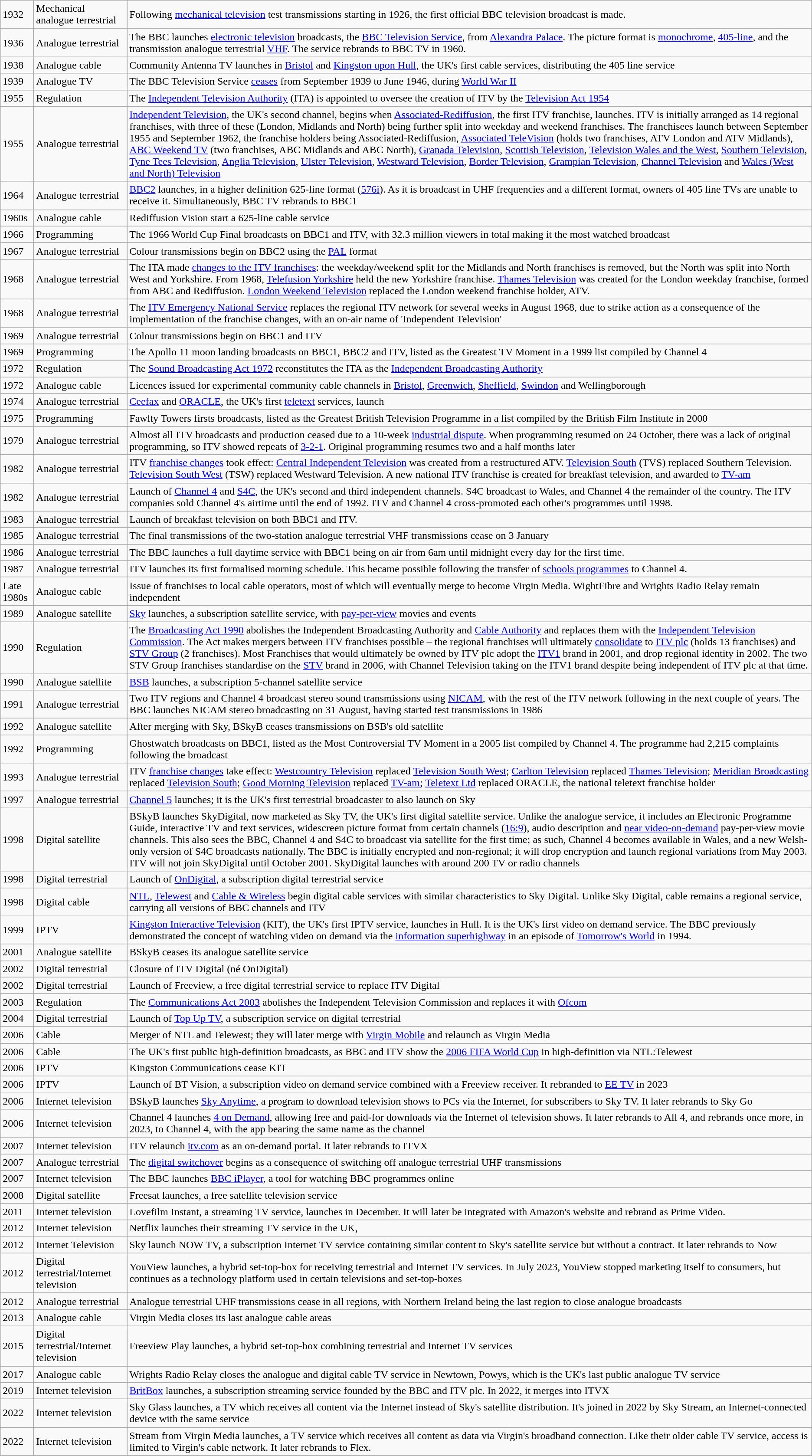<table class="wikitable">
<tr>
<td>1932</td>
<td>Mechanical analogue terrestrial</td>
<td>Following <a href='#'>mechanical television</a> test transmissions starting in 1926, the first official BBC television broadcast is made.</td>
</tr>
<tr>
<td>1936</td>
<td>Analogue terrestrial</td>
<td>The BBC launches <a href='#'>electronic television</a> broadcasts, the <a href='#'>BBC Television Service</a>, from <a href='#'>Alexandra Palace</a>. The picture format is <a href='#'>monochrome</a>, <a href='#'>405-line</a>, and the transmission analogue terrestrial <a href='#'>VHF</a>. The service rebrands to BBC TV in 1960.</td>
</tr>
<tr>
<td>1938</td>
<td>Analogue cable</td>
<td>Community Antenna TV launches in <a href='#'>Bristol</a> and <a href='#'>Kingston upon Hull</a>, the UK's first cable services, distributing the 405 line service</td>
</tr>
<tr>
<td>1939</td>
<td>Analogue TV</td>
<td>The BBC Television Service <a href='#'>ceases</a> from September 1939 to June 1946, during <a href='#'>World War II</a></td>
</tr>
<tr>
<td>1955</td>
<td>Regulation</td>
<td>The <a href='#'>Independent Television Authority</a> (ITA) is appointed to oversee the creation of ITV by the <a href='#'>Television Act 1954</a></td>
</tr>
<tr>
<td>1955</td>
<td>Analogue terrestrial</td>
<td><span></span><a href='#'>Independent Television</a>, the UK's second channel, begins when <a href='#'>Associated-Rediffusion</a>, the first ITV franchise, launches. ITV is initially arranged as 14 regional franchises, with three of these (London, Midlands and North) being further split into weekday and weekend franchises. The franchisees launch between September 1955 and September 1962, the franchise holders being Associated-Rediffusion, <a href='#'>Associated TeleVision</a> (holds two franchises, ATV London and ATV Midlands), <a href='#'>ABC Weekend TV</a> (two franchises, ABC Midlands and ABC North), <a href='#'>Granada Television</a>, <a href='#'>Scottish Television</a>, <a href='#'>Television Wales and the West</a>, <a href='#'>Southern Television</a>, <a href='#'>Tyne Tees Television</a>, <a href='#'>Anglia Television</a>, <a href='#'>Ulster Television</a>, <a href='#'>Westward Television</a>, <a href='#'>Border Television</a>, <a href='#'>Grampian Television</a>, <a href='#'>Channel Television</a> and <a href='#'>Wales (West and North) Television</a></td>
</tr>
<tr>
<td>1964</td>
<td>Analogue terrestrial</td>
<td><a href='#'>BBC2</a> launches, in a higher definition 625-line format (<a href='#'>576i</a>). As it is broadcast in UHF frequencies and a different format, owners of 405 line TVs are unable to receive it. Simultaneously, BBC TV rebrands to BBC1</td>
</tr>
<tr>
<td>1960s</td>
<td>Analogue cable</td>
<td>Rediffusion Vision start a 625-line cable service</td>
</tr>
<tr>
<td>1966</td>
<td>Programming</td>
<td>The 1966 World Cup Final broadcasts on BBC1 and ITV, with 32.3 million viewers in total making it the most watched broadcast</td>
</tr>
<tr>
<td>1967</td>
<td>Analogue terrestrial</td>
<td>Colour transmissions begin on BBC2 using the <a href='#'>PAL</a> format</td>
</tr>
<tr>
<td>1968</td>
<td>Analogue terrestrial</td>
<td>The ITA made <a href='#'>changes to the ITV franchises</a>: the weekday/weekend split for the Midlands and North franchises is removed, but the North was split into North West and Yorkshire. From 1968, <a href='#'>Telefusion Yorkshire</a> held the new Yorkshire franchise. <a href='#'>Thames Television</a> was created for the London weekday franchise, formed from ABC and Rediffusion. <a href='#'>London Weekend Television</a> replaced the London weekend franchise holder, ATV.</td>
</tr>
<tr>
<td>1968</td>
<td>Analogue terrestrial</td>
<td>The <a href='#'>ITV Emergency National Service</a> replaces the regional ITV network for several weeks in August 1968, due to strike action as a consequence of the implementation of the franchise changes, with an on-air name of 'Independent Television'</td>
</tr>
<tr>
<td>1969</td>
<td>Analogue terrestrial</td>
<td>Colour transmissions begin on BBC1 and ITV</td>
</tr>
<tr>
<td>1969</td>
<td>Programming</td>
<td>The Apollo 11 moon landing broadcasts on BBC1, BBC2 and ITV, listed as the Greatest TV Moment in a 1999 list compiled by Channel 4</td>
</tr>
<tr>
<td>1972</td>
<td>Regulation</td>
<td>The <a href='#'>Sound Broadcasting Act 1972</a> reconstitutes the ITA as the <a href='#'>Independent Broadcasting Authority</a></td>
</tr>
<tr>
<td>1972</td>
<td>Analogue cable</td>
<td>Licences issued for experimental community cable channels in <a href='#'>Bristol</a>, <a href='#'>Greenwich</a>, <a href='#'>Sheffield</a>, <a href='#'>Swindon</a> and Wellingborough</td>
</tr>
<tr>
<td>1974</td>
<td>Analogue terrestrial</td>
<td><a href='#'>Ceefax</a> and <a href='#'>ORACLE</a>, the UK's first <a href='#'>teletext</a> services, launch</td>
</tr>
<tr>
<td>1975</td>
<td>Programming</td>
<td>Fawlty Towers firsts broadcasts, listed as the Greatest British Television Programme in a list compiled by the British Film Institute in 2000</td>
</tr>
<tr>
<td>1979</td>
<td>Analogue terrestrial</td>
<td>Almost all ITV broadcasts and production ceased due to a 10-week <a href='#'>industrial dispute</a>. When programming resumed on 24 October, there was a lack of original programming, so ITV showed repeats of <a href='#'>3-2-1</a>. Original programming resumes two and a half months later</td>
</tr>
<tr>
<td>1982</td>
<td>Analogue terrestrial</td>
<td>ITV <a href='#'>franchise changes</a> took effect: <a href='#'>Central Independent Television</a> was created from a restructured ATV. <a href='#'>Television South</a> (TVS) replaced Southern Television. <a href='#'>Television South West</a> (TSW) replaced Westward Television. A new national ITV franchise is created for breakfast television, and awarded to <a href='#'>TV-am</a></td>
</tr>
<tr>
<td>1982</td>
<td>Analogue terrestrial</td>
<td>Launch of <a href='#'>Channel 4</a> and <a href='#'>S4C</a>, the UK's second and third independent channels. S4C broadcast to Wales, and Channel 4 the remainder of the country. The ITV companies sold Channel 4's airtime until the end of 1992. ITV and Channel 4 cross-promoted each other's programmes until 1998.</td>
</tr>
<tr>
<td>1983</td>
<td>Analogue terrestrial</td>
<td>Launch of breakfast television on both BBC1 and ITV.</td>
</tr>
<tr>
<td>1985</td>
<td>Analogue terrestrial</td>
<td>The final transmissions of the two-station analogue terrestrial VHF transmissions cease on 3 January</td>
</tr>
<tr>
<td>1986</td>
<td>Analogue terrestrial</td>
<td>The BBC launches a full daytime service with BBC1 being on air from 6am until midnight every day for the first time.</td>
</tr>
<tr>
<td>1987</td>
<td>Analogue terrestrial</td>
<td>ITV launches its first formalised morning schedule. This became possible following the transfer of <a href='#'>schools programmes</a> to Channel 4.</td>
</tr>
<tr>
<td>Late 1980s</td>
<td>Analogue cable</td>
<td>Issue of franchises to local cable operators, most of which will eventually merge to become Virgin Media. WightFibre and Wrights Radio Relay remain independent</td>
</tr>
<tr>
<td>1989</td>
<td>Analogue satellite</td>
<td><a href='#'>Sky</a> launches, a subscription satellite service, with <a href='#'>pay-per-view</a> movies and events</td>
</tr>
<tr>
<td>1990</td>
<td>Regulation</td>
<td>The <a href='#'>Broadcasting Act 1990</a> abolishes the Independent Broadcasting Authority and <a href='#'>Cable Authority</a> and replaces them with the <a href='#'>Independent Television Commission</a>. The Act makes mergers between ITV franchises possible – the regional franchises will ultimately <a href='#'>consolidate</a> to <a href='#'>ITV plc</a> (holds 13 franchises) and <a href='#'>STV Group</a> (2 franchises). Most Franchises that would ultimately be owned by ITV plc adopt the <a href='#'>ITV1</a> brand in 2001, and drop regional identity in 2002. The two STV Group franchises standardise on the <a href='#'>STV</a> brand in 2006, with Channel Television taking on the ITV1 brand despite being independent of ITV plc at that time.</td>
</tr>
<tr>
<td>1990</td>
<td>Analogue satellite</td>
<td><a href='#'>BSB</a> launches, a subscription 5-channel satellite service</td>
</tr>
<tr>
<td>1991</td>
<td>Analogue terrestrial</td>
<td>Two ITV regions and Channel 4 broadcast stereo sound transmissions using <a href='#'>NICAM</a>, with the rest of the ITV network following in the next couple of years. The BBC launches NICAM stereo broadcasting on 31 August, having started test transmissions in 1986</td>
</tr>
<tr>
<td>1992</td>
<td>Analogue satellite</td>
<td>After merging with Sky, BSkyB ceases transmissions on BSB's old satellite</td>
</tr>
<tr>
<td>1992</td>
<td>Programming</td>
<td>Ghostwatch broadcasts on BBC1, listed as the Most Controversial TV Moment in a 2005 list compiled by Channel 4. The programme had 2,215 complaints following the broadcast</td>
</tr>
<tr>
<td>1993</td>
<td>Analogue terrestrial</td>
<td>ITV <a href='#'>franchise changes</a> take effect: <a href='#'>Westcountry Television</a> replaced <a href='#'>Television South West</a>; <a href='#'>Carlton Television</a> replaced <a href='#'>Thames Television</a>; <a href='#'>Meridian Broadcasting</a> replaced <a href='#'>Television South</a>; <a href='#'>Good Morning Television</a> replaced <a href='#'>TV-am</a>; <a href='#'>Teletext Ltd</a> replaced ORACLE, the national teletext franchise holder</td>
</tr>
<tr>
<td>1997</td>
<td>Analogue terrestrial</td>
<td><a href='#'>Channel 5</a> launches; it is the UK's first terrestrial broadcaster to also launch on Sky</td>
</tr>
<tr>
<td>1998</td>
<td>Digital satellite</td>
<td>BSkyB launches SkyDigital, now marketed as Sky TV, the UK's first digital satellite service. Unlike the analogue service, it includes an Electronic Programme Guide, interactive TV and text services, widescreen picture format from certain channels (<a href='#'>16:9</a>), audio description and <a href='#'>near video-on-demand</a> pay-per-view movie channels. This also sees the BBC, Channel 4 and S4C to broadcast via satellite for the first time; as such, Channel 4 becomes available in Wales, and a new Welsh-only version of S4C broadcasts nationally. The BBC is initially encrypted and non-regional; it will drop encryption and launch regional variations from May 2003. ITV will not join SkyDigital until October 2001. SkyDigital launches with around 200 TV or radio channels</td>
</tr>
<tr>
<td>1998</td>
<td>Digital terrestrial</td>
<td>Launch of <a href='#'>OnDigital</a>, a subscription digital terrestrial service</td>
</tr>
<tr>
<td>1998</td>
<td>Digital cable</td>
<td><a href='#'>NTL</a>, <a href='#'>Telewest</a> and <a href='#'>Cable & Wireless</a> begin digital cable services with similar characteristics to Sky Digital. Unlike Sky Digital, cable remains a regional service, carrying all versions of BBC channels and ITV</td>
</tr>
<tr>
<td>1999</td>
<td>IPTV</td>
<td><a href='#'>Kingston Interactive Television</a> (KIT), the UK's first IPTV service, launches in Hull. It is the UK's first video on demand service.  The BBC previously demonstrated the concept of watching video on demand via the <a href='#'>information superhighway</a> in an episode of <a href='#'>Tomorrow's World</a> in 1994.</td>
</tr>
<tr>
<td>2001</td>
<td>Analogue satellite</td>
<td>BSkyB ceases its analogue satellite service</td>
</tr>
<tr>
<td>2002</td>
<td>Digital terrestrial</td>
<td>Closure of ITV Digital (né OnDigital)</td>
</tr>
<tr>
<td>2002</td>
<td>Digital terrestrial</td>
<td>Launch of Freeview, a free digital terrestrial service to replace ITV Digital</td>
</tr>
<tr>
<td>2003</td>
<td>Regulation</td>
<td>The <a href='#'>Communications Act 2003</a> abolishes the Independent Television Commission and replaces it with <a href='#'>Ofcom</a></td>
</tr>
<tr>
<td>2004</td>
<td>Digital terrestrial</td>
<td>Launch of <a href='#'>Top Up TV</a>, a subscription service on digital terrestrial</td>
</tr>
<tr>
<td>2006</td>
<td>Cable</td>
<td>Merger of NTL and Telewest; they will later merge with <a href='#'>Virgin Mobile</a> and relaunch as Virgin Media</td>
</tr>
<tr>
<td>2006</td>
<td>Cable</td>
<td>The UK's first public high-definition broadcasts, as BBC and ITV show the <a href='#'>2006 FIFA World Cup</a> in high-definition via NTL:Telewest</td>
</tr>
<tr>
<td>2006</td>
<td>IPTV</td>
<td>Kingston Communications cease KIT</td>
</tr>
<tr>
<td>2006</td>
<td>IPTV</td>
<td>Launch of BT Vision, a subscription video on demand service combined with a Freeview receiver. It rebranded to <a href='#'>EE TV</a> in 2023</td>
</tr>
<tr>
<td>2006</td>
<td>Internet television</td>
<td>BSkyB launches <a href='#'>Sky Anytime</a>, a program to download television shows to PCs via the Internet, for subscribers to Sky TV. It later rebrands to Sky Go</td>
</tr>
<tr>
<td>2006</td>
<td>Internet television</td>
<td>Channel 4 launches <a href='#'>4 on Demand</a>, allowing free and paid-for downloads via the Internet of television shows. It later rebrands to All 4, and rebrands once more, in 2023, to Channel 4, with the app bearing the same name as the channel</td>
</tr>
<tr>
<td>2007</td>
<td>Internet television</td>
<td>ITV relaunch <a href='#'>itv.com</a> as an on-demand portal. It later rebrands to ITVX</td>
</tr>
<tr>
<td>2007</td>
<td>Analogue terrestrial</td>
<td>The <a href='#'>digital switchover</a> begins as a consequence of switching off analogue terrestrial UHF transmissions</td>
</tr>
<tr>
<td>2007</td>
<td>Internet television</td>
<td>The BBC launches <a href='#'>BBC iPlayer</a>, a tool for watching BBC programmes online</td>
</tr>
<tr>
<td>2008</td>
<td>Digital satellite</td>
<td>Freesat launches, a free satellite television service</td>
</tr>
<tr>
<td>2011</td>
<td>Internet television</td>
<td>Lovefilm Instant, a streaming TV service, launches in December. It will later be integrated with Amazon's website and rebrand as Prime Video.</td>
</tr>
<tr>
<td>2012</td>
<td>Internet television</td>
<td>Netflix launches their streaming TV service in the UK,</td>
</tr>
<tr>
<td>2012</td>
<td>Internet Television</td>
<td>Sky launch NOW TV, a subscription Internet TV service containing similar content to Sky's satellite service but without a contract. It later rebrands to Now</td>
</tr>
<tr>
<td>2012</td>
<td>Digital terrestrial/Internet television</td>
<td>YouView launches, a hybrid set-top-box for receiving terrestrial and Internet TV services. In July 2023, YouView stopped marketing itself to consumers, but continues as a technology platform used in certain televisions and set-top-boxes</td>
</tr>
<tr>
<td>2012</td>
<td>Analogue terrestrial</td>
<td>Analogue terrestrial UHF transmissions cease in all regions, with Northern Ireland being the last region to close analogue broadcasts</td>
</tr>
<tr>
<td>2013</td>
<td>Analogue cable</td>
<td>Virgin Media closes its last analogue cable areas</td>
</tr>
<tr>
<td>2015</td>
<td>Digital terrestrial/Internet television</td>
<td>Freeview Play launches, a hybrid set-top-box combining terrestrial and Internet TV services</td>
</tr>
<tr>
<td>2017</td>
<td>Analogue cable</td>
<td>Wrights Radio Relay closes the analogue and digital cable TV service in Newtown, Powys, which is the UK's last public analogue TV service</td>
</tr>
<tr>
<td>2019</td>
<td>Internet television</td>
<td><a href='#'>BritBox</a> launches, a subscription streaming service founded by the BBC and ITV plc. In 2022, it merges into ITVX</td>
</tr>
<tr>
<td>2022</td>
<td>Internet television</td>
<td>Sky Glass launches, a TV which receives all content via the Internet instead of Sky's  satellite distribution. It's joined in 2022 by Sky Stream, an Internet-connected device with the same service</td>
</tr>
<tr>
<td>2022</td>
<td>Internet television</td>
<td>Stream from Virgin Media launches, a TV service which receives all content as data via Virgin's broadband connection. Like their older cable TV service, access is limited to Virgin's cable network. It later rebrands to Flex.</td>
</tr>
</table>
